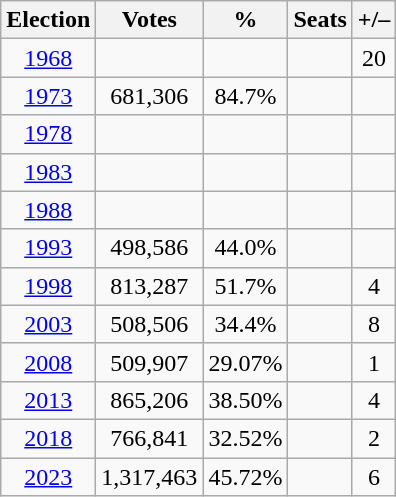<table class=wikitable style=text-align:center>
<tr>
<th>Election</th>
<th>Votes</th>
<th><strong>%</strong></th>
<th><strong>Seats</strong></th>
<th>+/–</th>
</tr>
<tr>
<td><a href='#'>1968</a></td>
<td></td>
<td></td>
<td></td>
<td> 20</td>
</tr>
<tr>
<td><a href='#'>1973</a></td>
<td>681,306</td>
<td>84.7%</td>
<td></td>
<td></td>
</tr>
<tr>
<td><a href='#'>1978</a></td>
<td></td>
<td></td>
<td></td>
<td></td>
</tr>
<tr>
<td><a href='#'>1983</a></td>
<td></td>
<td></td>
<td></td>
<td></td>
</tr>
<tr>
<td><a href='#'>1988</a></td>
<td></td>
<td></td>
<td></td>
<td></td>
</tr>
<tr>
<td><a href='#'>1993</a></td>
<td>498,586</td>
<td>44.0%</td>
<td></td>
<td></td>
</tr>
<tr>
<td><a href='#'>1998</a></td>
<td>813,287</td>
<td>51.7%</td>
<td></td>
<td> 4</td>
</tr>
<tr>
<td><a href='#'>2003</a></td>
<td>508,506</td>
<td>34.4%</td>
<td></td>
<td> 8</td>
</tr>
<tr>
<td><a href='#'>2008</a></td>
<td>509,907</td>
<td>29.07%</td>
<td></td>
<td> 1</td>
</tr>
<tr>
<td><a href='#'>2013</a></td>
<td>865,206</td>
<td>38.50%</td>
<td></td>
<td> 4</td>
</tr>
<tr>
<td><a href='#'>2018</a></td>
<td>766,841</td>
<td>32.52%</td>
<td></td>
<td> 2</td>
</tr>
<tr>
<td><a href='#'>2023</a></td>
<td>1,317,463</td>
<td>45.72%</td>
<td></td>
<td> 6</td>
</tr>
</table>
